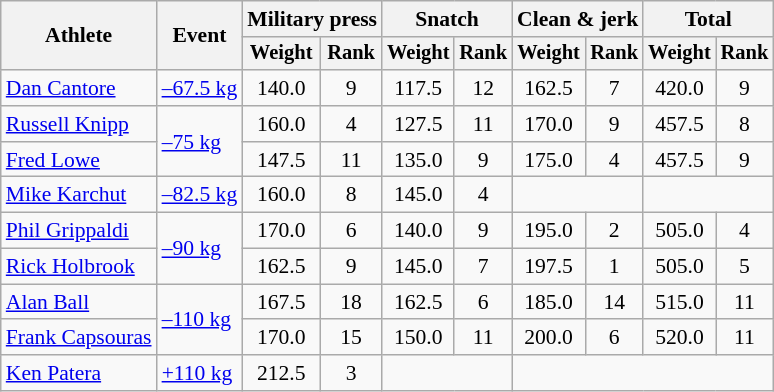<table class=wikitable style=font-size:90%;text-align:center>
<tr>
<th rowspan=2>Athlete</th>
<th rowspan=2>Event</th>
<th colspan=2>Military press</th>
<th colspan=2>Snatch</th>
<th colspan=2>Clean & jerk</th>
<th colspan=2>Total</th>
</tr>
<tr style=font-size:95%>
<th>Weight</th>
<th>Rank</th>
<th>Weight</th>
<th>Rank</th>
<th>Weight</th>
<th>Rank</th>
<th>Weight</th>
<th>Rank</th>
</tr>
<tr>
<td align=left><a href='#'>Dan Cantore</a></td>
<td align=left><a href='#'>–67.5 kg</a></td>
<td>140.0</td>
<td>9</td>
<td>117.5</td>
<td>12</td>
<td>162.5</td>
<td>7</td>
<td>420.0</td>
<td>9</td>
</tr>
<tr>
<td align=left><a href='#'>Russell Knipp</a></td>
<td align=left rowspan=2><a href='#'>–75 kg</a></td>
<td>160.0</td>
<td>4</td>
<td>127.5</td>
<td>11</td>
<td>170.0</td>
<td>9</td>
<td>457.5</td>
<td>8</td>
</tr>
<tr>
<td align=left><a href='#'>Fred Lowe</a></td>
<td>147.5</td>
<td>11</td>
<td>135.0</td>
<td>9</td>
<td>175.0</td>
<td>4</td>
<td>457.5</td>
<td>9</td>
</tr>
<tr>
<td align=left><a href='#'>Mike Karchut</a></td>
<td align=left><a href='#'>–82.5 kg</a></td>
<td>160.0</td>
<td>8</td>
<td>145.0</td>
<td>4</td>
<td colspan=2></td>
<td colspan=2></td>
</tr>
<tr>
<td align=left><a href='#'>Phil Grippaldi</a></td>
<td align=left rowspan=2><a href='#'>–90 kg</a></td>
<td>170.0</td>
<td>6</td>
<td>140.0</td>
<td>9</td>
<td>195.0</td>
<td>2</td>
<td>505.0</td>
<td>4</td>
</tr>
<tr>
<td align=left><a href='#'>Rick Holbrook</a></td>
<td>162.5</td>
<td>9</td>
<td>145.0</td>
<td>7</td>
<td>197.5 </td>
<td>1</td>
<td>505.0</td>
<td>5</td>
</tr>
<tr>
<td align=left><a href='#'>Alan Ball</a></td>
<td align=left rowspan=2><a href='#'>–110 kg</a></td>
<td>167.5</td>
<td>18</td>
<td>162.5</td>
<td>6</td>
<td>185.0</td>
<td>14</td>
<td>515.0</td>
<td>11</td>
</tr>
<tr>
<td align=left><a href='#'>Frank Capsouras</a></td>
<td>170.0</td>
<td>15</td>
<td>150.0</td>
<td>11</td>
<td>200.0</td>
<td>6</td>
<td>520.0</td>
<td>11</td>
</tr>
<tr>
<td align=left><a href='#'>Ken Patera</a></td>
<td align=left><a href='#'>+110 kg</a></td>
<td>212.5</td>
<td>3</td>
<td colspan=2></td>
<td colspan=4></td>
</tr>
</table>
